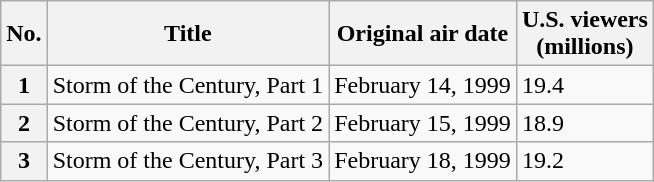<table class="wikitable">
<tr>
<th><abbr>No.</abbr></th>
<th>Title</th>
<th>Original air date</th>
<th>U.S. viewers<br>(millions)</th>
</tr>
<tr>
<th>1</th>
<td>Storm of the Century, Part 1</td>
<td>February 14, 1999</td>
<td>19.4</td>
</tr>
<tr>
<th>2</th>
<td>Storm of the Century, Part 2</td>
<td>February 15, 1999</td>
<td>18.9</td>
</tr>
<tr>
<th>3</th>
<td>Storm of the Century, Part 3</td>
<td>February 18, 1999</td>
<td>19.2</td>
</tr>
</table>
